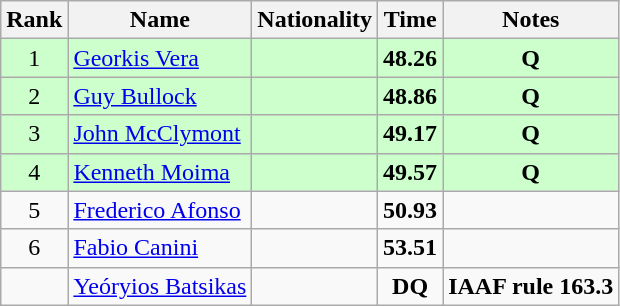<table class="wikitable sortable" style="text-align:center">
<tr>
<th>Rank</th>
<th>Name</th>
<th>Nationality</th>
<th>Time</th>
<th>Notes</th>
</tr>
<tr bgcolor=ccffcc>
<td>1</td>
<td align=left><a href='#'>Georkis Vera</a></td>
<td align=left></td>
<td><strong>48.26</strong></td>
<td><strong>Q</strong></td>
</tr>
<tr bgcolor=ccffcc>
<td>2</td>
<td align=left><a href='#'>Guy Bullock</a></td>
<td align=left></td>
<td><strong>48.86</strong></td>
<td><strong>Q</strong></td>
</tr>
<tr bgcolor=ccffcc>
<td>3</td>
<td align=left><a href='#'>John McClymont</a></td>
<td align=left></td>
<td><strong>49.17</strong></td>
<td><strong>Q</strong></td>
</tr>
<tr bgcolor=ccffcc>
<td>4</td>
<td align=left><a href='#'>Kenneth Moima</a></td>
<td align=left></td>
<td><strong>49.57</strong></td>
<td><strong>Q</strong></td>
</tr>
<tr>
<td>5</td>
<td align=left><a href='#'>Frederico Afonso</a></td>
<td align=left></td>
<td><strong>50.93</strong></td>
<td></td>
</tr>
<tr>
<td>6</td>
<td align=left><a href='#'>Fabio Canini</a></td>
<td align=left></td>
<td><strong>53.51</strong></td>
<td></td>
</tr>
<tr>
<td></td>
<td align=left><a href='#'>Yeóryios Batsikas</a></td>
<td align=left></td>
<td><strong>DQ</strong></td>
<td><strong>IAAF rule 163.3</strong></td>
</tr>
</table>
